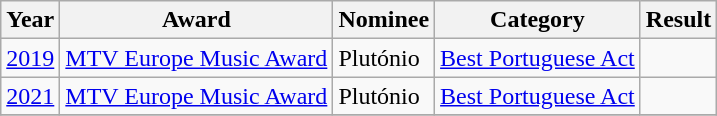<table class="wikitable">
<tr>
<th>Year</th>
<th>Award</th>
<th>Nominee</th>
<th>Category</th>
<th>Result</th>
</tr>
<tr>
<td><a href='#'>2019</a></td>
<td><a href='#'>MTV Europe Music Award</a></td>
<td>Plutónio</td>
<td><a href='#'>Best Portuguese Act</a></td>
<td></td>
</tr>
<tr>
<td><a href='#'>2021</a></td>
<td><a href='#'>MTV Europe Music Award</a></td>
<td>Plutónio</td>
<td><a href='#'>Best Portuguese Act</a></td>
<td></td>
</tr>
<tr>
</tr>
</table>
